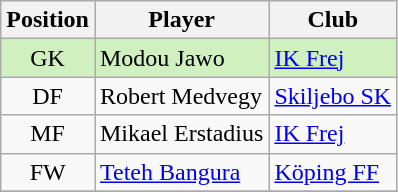<table class="wikitable" style="text-align:center; float:left; margin-right:1em;">
<tr>
<th>Position</th>
<th>Player</th>
<th>Club</th>
</tr>
<tr bgcolor=#D0F0C0>
<td>GK</td>
<td align="left"> Modou Jawo</td>
<td align="left"><a href='#'>IK Frej</a></td>
</tr>
<tr>
<td>DF</td>
<td align="left"> Robert Medvegy</td>
<td align="left"><a href='#'>Skiljebo SK</a></td>
</tr>
<tr>
<td>MF</td>
<td align="left"> Mikael Erstadius</td>
<td align="left"><a href='#'>IK Frej</a></td>
</tr>
<tr>
<td>FW</td>
<td align="left"> <a href='#'>Teteh Bangura</a></td>
<td align="left"><a href='#'>Köping FF</a></td>
</tr>
<tr>
</tr>
</table>
